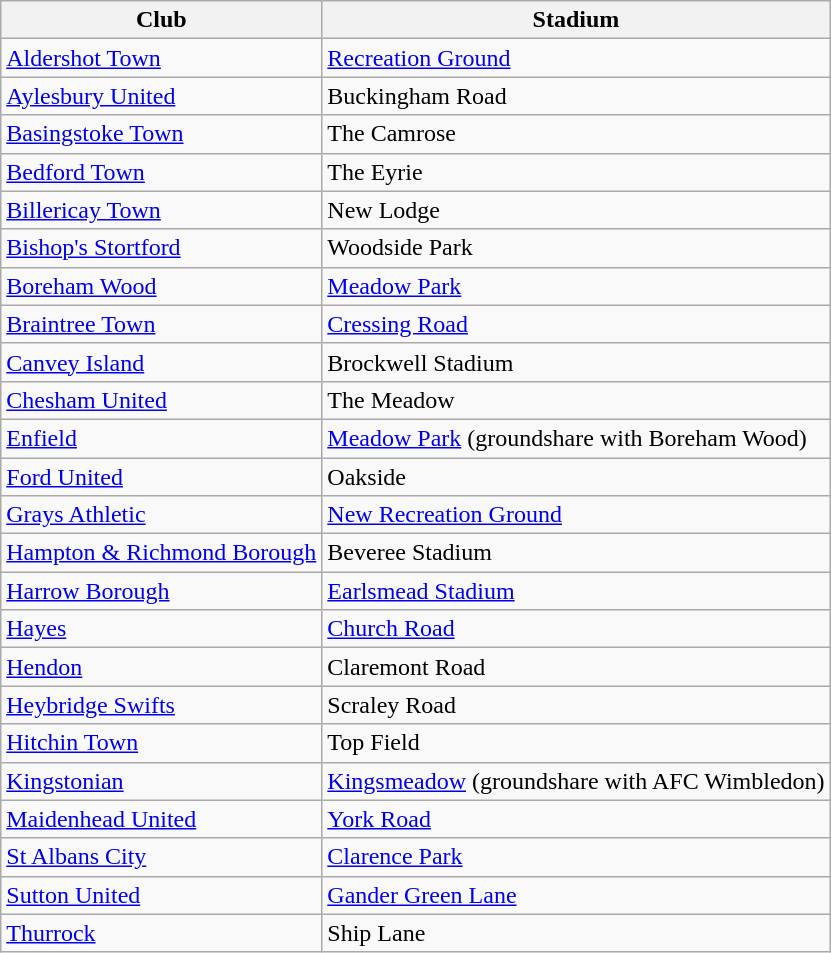<table class="wikitable sortable">
<tr>
<th>Club</th>
<th>Stadium</th>
</tr>
<tr>
<td><a href='#'>Aldershot Town</a></td>
<td><a href='#'>Recreation Ground</a></td>
</tr>
<tr>
<td><a href='#'>Aylesbury United</a></td>
<td>Buckingham Road</td>
</tr>
<tr>
<td><a href='#'>Basingstoke Town</a></td>
<td>The Camrose</td>
</tr>
<tr>
<td><a href='#'>Bedford Town</a></td>
<td>The Eyrie</td>
</tr>
<tr>
<td><a href='#'>Billericay Town</a></td>
<td>New Lodge</td>
</tr>
<tr>
<td><a href='#'>Bishop's Stortford</a></td>
<td>Woodside Park</td>
</tr>
<tr>
<td><a href='#'>Boreham Wood</a></td>
<td><a href='#'>Meadow Park</a></td>
</tr>
<tr>
<td><a href='#'>Braintree Town</a></td>
<td><a href='#'>Cressing Road</a></td>
</tr>
<tr>
<td><a href='#'>Canvey Island</a></td>
<td>Brockwell Stadium</td>
</tr>
<tr>
<td><a href='#'>Chesham United</a></td>
<td>The Meadow</td>
</tr>
<tr>
<td><a href='#'>Enfield</a></td>
<td><a href='#'>Meadow Park</a> (groundshare with Boreham Wood)</td>
</tr>
<tr>
<td><a href='#'>Ford United</a></td>
<td>Oakside</td>
</tr>
<tr>
<td><a href='#'>Grays Athletic</a></td>
<td><a href='#'>New Recreation Ground</a></td>
</tr>
<tr>
<td><a href='#'>Hampton & Richmond Borough</a></td>
<td>Beveree Stadium</td>
</tr>
<tr>
<td><a href='#'>Harrow Borough</a></td>
<td><a href='#'>Earlsmead Stadium</a></td>
</tr>
<tr>
<td><a href='#'>Hayes</a></td>
<td><a href='#'>Church Road</a></td>
</tr>
<tr>
<td><a href='#'>Hendon</a></td>
<td>Claremont Road</td>
</tr>
<tr>
<td><a href='#'>Heybridge Swifts</a></td>
<td>Scraley Road</td>
</tr>
<tr>
<td><a href='#'>Hitchin Town</a></td>
<td>Top Field</td>
</tr>
<tr>
<td><a href='#'>Kingstonian</a></td>
<td><a href='#'>Kingsmeadow</a> (groundshare with AFC Wimbledon)</td>
</tr>
<tr>
<td><a href='#'>Maidenhead United</a></td>
<td><a href='#'>York Road</a></td>
</tr>
<tr>
<td><a href='#'>St Albans City</a></td>
<td><a href='#'>Clarence Park</a></td>
</tr>
<tr>
<td><a href='#'>Sutton United</a></td>
<td><a href='#'>Gander Green Lane</a></td>
</tr>
<tr>
<td><a href='#'>Thurrock</a></td>
<td>Ship Lane</td>
</tr>
</table>
